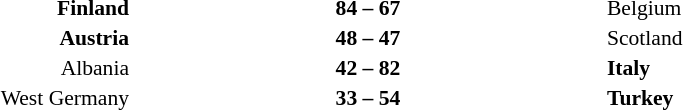<table width=75% cellspacing=1>
<tr>
<th width=25%></th>
<th width=25%></th>
<th width=25%></th>
</tr>
<tr style=font-size:90%>
<td align=right><strong>Finland</strong></td>
<td align=center><strong>84 – 67</strong></td>
<td>Belgium</td>
</tr>
<tr style=font-size:90%>
<td align=right><strong>Austria</strong></td>
<td align=center><strong>48 – 47</strong></td>
<td>Scotland</td>
</tr>
<tr style=font-size:90%>
<td align=right>Albania</td>
<td align=center><strong>42 – 82</strong></td>
<td><strong>Italy</strong></td>
</tr>
<tr style=font-size:90%>
<td align=right>West Germany</td>
<td align=center><strong>33 – 54</strong></td>
<td><strong>Turkey</strong></td>
</tr>
</table>
